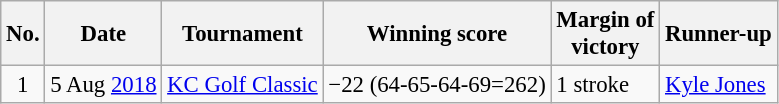<table class="wikitable" style="font-size:95%;">
<tr>
<th>No.</th>
<th>Date</th>
<th>Tournament</th>
<th>Winning score</th>
<th>Margin of<br>victory</th>
<th>Runner-up</th>
</tr>
<tr>
<td align=center>1</td>
<td align=right>5 Aug <a href='#'>2018</a></td>
<td><a href='#'>KC Golf Classic</a></td>
<td>−22 (64-65-64-69=262)</td>
<td>1 stroke</td>
<td> <a href='#'>Kyle Jones</a></td>
</tr>
</table>
